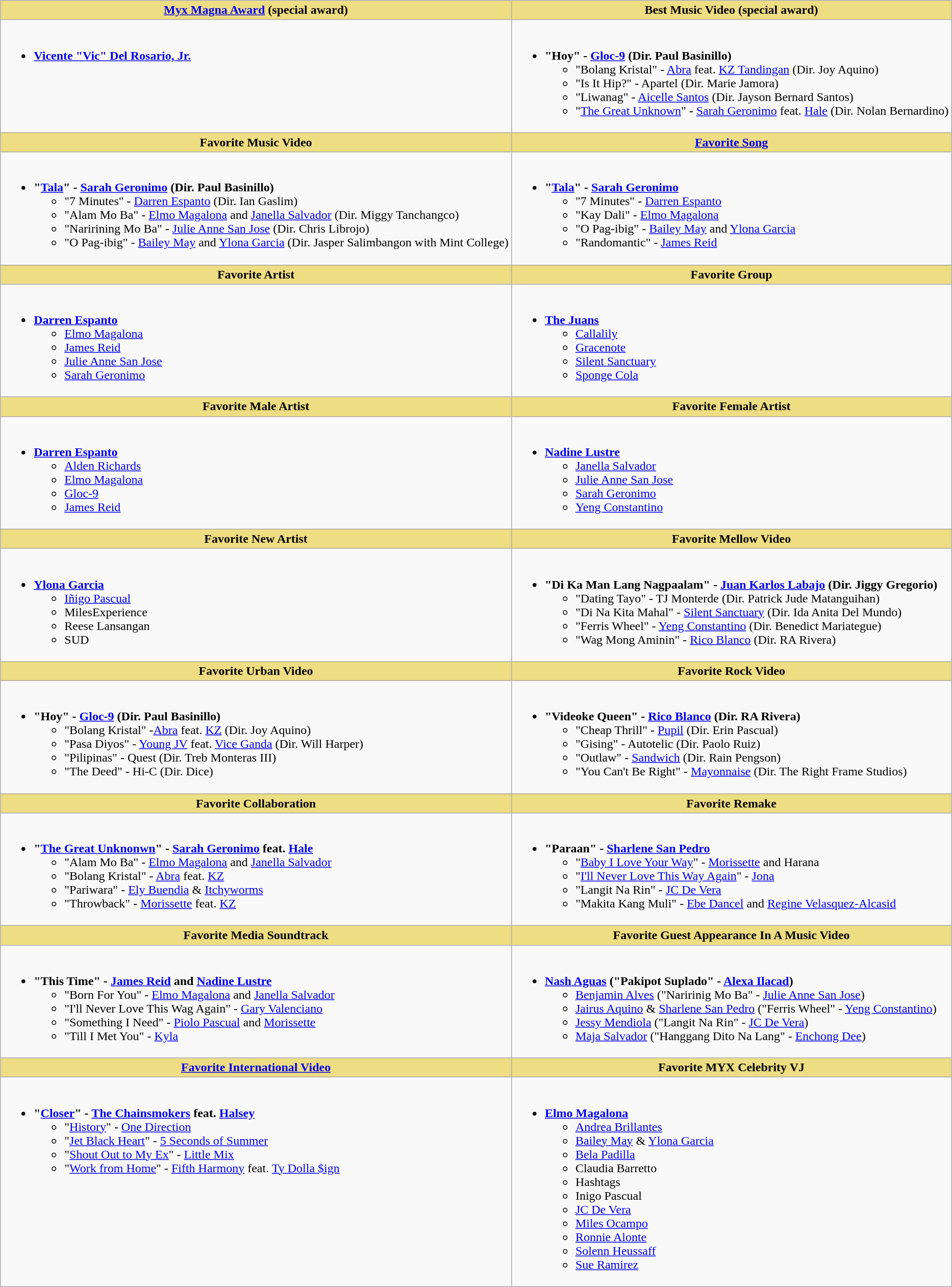<table class=wikitable style="width="150%">
<tr>
<th ! style="background:#EEDD82; width=;"50%"><a href='#'>Myx Magna Award</a> (special award)</th>
<th ! style="background:#EEDD82; width=;"50%">Best Music Video (special award)</th>
</tr>
<tr>
<td valign="top"><br><ul><li><strong><a href='#'>Vicente "Vic" Del Rosario, Jr.</a></strong></li></ul></td>
<td valign="top"><br><ul><li><strong>"Hoy" - <a href='#'>Gloc-9</a> (Dir. Paul Basinillo)</strong><ul><li>"Bolang Kristal" - <a href='#'>Abra</a> feat. <a href='#'>KZ Tandingan</a> (Dir. Joy Aquino)</li><li>"Is It Hip?" - Apartel (Dir. Marie Jamora)</li><li>"Liwanag" - <a href='#'>Aicelle Santos</a> (Dir. Jayson Bernard Santos)</li><li>"<a href='#'>The Great Unknown</a>" - <a href='#'>Sarah Geronimo</a> feat. <a href='#'>Hale</a> (Dir. Nolan Bernardino)</li></ul></li></ul></td>
</tr>
<tr>
<th ! style="background:#EEDD82; width=;"50%">Favorite Music Video</th>
<th ! style="background:#EEDD82; width=;"50%"><a href='#'>Favorite Song</a></th>
</tr>
<tr>
<td valign="top"><br><ul><li><strong>"<a href='#'>Tala</a>" - <a href='#'>Sarah Geronimo</a> (Dir. Paul Basinillo)</strong><ul><li>"7 Minutes" - <a href='#'>Darren Espanto</a> (Dir. Ian Gaslim)</li><li>"Alam Mo Ba" - <a href='#'>Elmo Magalona</a> and <a href='#'>Janella Salvador</a> (Dir. Miggy Tanchangco)</li><li>"Naririning Mo Ba" - <a href='#'>Julie Anne San Jose</a> (Dir. Chris Librojo)</li><li>"O Pag-ibig" - <a href='#'>Bailey May</a> and <a href='#'>Ylona Garcia</a> (Dir. Jasper Salimbangon with Mint College)</li></ul></li></ul></td>
<td valign="top"><br><ul><li><strong>"<a href='#'>Tala</a>" - <a href='#'>Sarah Geronimo</a></strong><ul><li>"7 Minutes" - <a href='#'>Darren Espanto</a></li><li>"Kay Dali" - <a href='#'>Elmo Magalona</a></li><li>"O Pag-ibig" - <a href='#'>Bailey May</a> and <a href='#'>Ylona Garcia</a></li><li>"Randomantic" - <a href='#'>James Reid</a></li></ul></li></ul></td>
</tr>
<tr>
<th ! style="background:#EEDD82; width=;"50%">Favorite Artist</th>
<th ! style="background:#EEDD82; width=;"50%">Favorite Group</th>
</tr>
<tr>
<td valign="top"><br><ul><li><strong><a href='#'>Darren Espanto</a></strong><ul><li><a href='#'>Elmo Magalona</a></li><li><a href='#'>James Reid</a></li><li><a href='#'>Julie Anne San Jose</a></li><li><a href='#'>Sarah Geronimo</a></li></ul></li></ul></td>
<td valign="top"><br><ul><li><strong><a href='#'>The Juans</a></strong><ul><li><a href='#'>Callalily</a></li><li><a href='#'>Gracenote</a></li><li><a href='#'>Silent Sanctuary</a></li><li><a href='#'>Sponge Cola</a></li></ul></li></ul></td>
</tr>
<tr>
<th ! style="background:#EEDD82; width=;"50%">Favorite Male Artist</th>
<th ! style="background:#EEDD82; width=;"50%">Favorite Female Artist</th>
</tr>
<tr>
<td valign="top"><br><ul><li><strong><a href='#'>Darren Espanto</a></strong><ul><li><a href='#'>Alden Richards</a></li><li><a href='#'>Elmo Magalona</a></li><li><a href='#'>Gloc-9</a></li><li><a href='#'>James Reid</a></li></ul></li></ul></td>
<td valign="top"><br><ul><li><strong><a href='#'>Nadine Lustre</a></strong><ul><li><a href='#'>Janella Salvador</a></li><li><a href='#'>Julie Anne San Jose</a></li><li><a href='#'>Sarah Geronimo</a></li><li><a href='#'>Yeng Constantino</a></li></ul></li></ul></td>
</tr>
<tr>
<th ! style="background:#EEDD82; width=;"50%">Favorite New Artist</th>
<th ! style="background:#EEDD82; width=;"50%">Favorite Mellow Video</th>
</tr>
<tr>
<td valign="top"><br><ul><li><strong><a href='#'>Ylona Garcia</a></strong><ul><li><a href='#'>Iñigo Pascual</a></li><li>MilesExperience</li><li>Reese Lansangan</li><li>SUD</li></ul></li></ul></td>
<td valign="top"><br><ul><li><strong>"Di Ka Man Lang Nagpaalam" - <a href='#'>Juan Karlos Labajo</a> (Dir. Jiggy Gregorio)</strong><ul><li>"Dating Tayo" - TJ Monterde (Dir. Patrick Jude Matanguihan)</li><li>"Di Na Kita Mahal" - <a href='#'>Silent Sanctuary</a> (Dir. Ida Anita Del Mundo)</li><li>"Ferris Wheel" - <a href='#'>Yeng Constantino</a> (Dir. Benedict Mariategue)</li><li>"Wag Mong Aminin" - <a href='#'>Rico Blanco</a> (Dir. RA Rivera)</li></ul></li></ul></td>
</tr>
<tr>
<th ! style="background:#EEDD82; width=;"50%">Favorite Urban Video</th>
<th ! style="background:#EEDD82; width=;"50%">Favorite Rock Video</th>
</tr>
<tr>
<td valign="top"><br><ul><li><strong>"Hoy" - <a href='#'>Gloc-9</a> (Dir. Paul Basinillo)</strong><ul><li>"Bolang Kristal" -<a href='#'>Abra</a> feat. <a href='#'>KZ</a> (Dir. Joy Aquino)</li><li>"Pasa Diyos" - <a href='#'>Young JV</a> feat. <a href='#'>Vice Ganda</a> (Dir. Will Harper)</li><li>"Pilipinas" - Quest (Dir. Treb Monteras III)</li><li>"The Deed" - Hi-C (Dir. Dice)</li></ul></li></ul></td>
<td valign="top"><br><ul><li><strong>"Videoke Queen" - <a href='#'>Rico Blanco</a> (Dir. RA Rivera)</strong><ul><li>"Cheap Thrill" - <a href='#'>Pupil</a> (Dir. Erin Pascual)</li><li>"Gising" - Autotelic (Dir. Paolo Ruiz)</li><li>"Outlaw" - <a href='#'>Sandwich</a> (Dir. Rain Pengson)</li><li>"You Can't Be Right" - <a href='#'>Mayonnaise</a> (Dir. The Right Frame Studios)</li></ul></li></ul></td>
</tr>
<tr>
<th ! style="background:#EEDD82; width=;"50%">Favorite Collaboration</th>
<th ! style="background:#EEDD82; width=;"50%">Favorite Remake</th>
</tr>
<tr>
<td valign="top"><br><ul><li><strong>"<a href='#'>The Great Unknonwn</a>" - <a href='#'>Sarah Geronimo</a> feat. <a href='#'>Hale</a></strong><ul><li>"Alam Mo Ba" - <a href='#'>Elmo Magalona</a> and <a href='#'>Janella Salvador</a></li><li>"Bolang Kristal" - <a href='#'>Abra</a> feat. <a href='#'>KZ</a></li><li>"Pariwara" - <a href='#'>Ely Buendia</a> & <a href='#'>Itchyworms</a></li><li>"Throwback" - <a href='#'>Morissette</a> feat. <a href='#'>KZ</a></li></ul></li></ul></td>
<td><br><ul><li><strong>"Paraan" - <a href='#'>Sharlene San Pedro</a></strong><ul><li>"<a href='#'>Baby I Love Your Way</a>" - <a href='#'>Morissette</a> and Harana</li><li>"<a href='#'>I'll Never Love This Way Again</a>" - <a href='#'>Jona</a></li><li>"Langit Na Rin" - <a href='#'>JC De Vera</a></li><li>"Makita Kang Muli" - <a href='#'>Ebe Dancel</a> and <a href='#'>Regine Velasquez-Alcasid</a></li></ul></li></ul></td>
</tr>
<tr>
<th ! style="background:#EEDD82; width=;"50%">Favorite Media Soundtrack</th>
<th ! style="background:#EEDD82; width=;"50%">Favorite Guest Appearance In A Music Video</th>
</tr>
<tr>
<td valign="top"><br><ul><li><strong>"This Time" - <a href='#'>James Reid</a> and <a href='#'>Nadine Lustre</a></strong><ul><li>"Born For You" - <a href='#'>Elmo Magalona</a> and <a href='#'>Janella Salvador</a></li><li>"I'll Never Love This Wag Again" - <a href='#'>Gary Valenciano</a></li><li>"Something I Need" - <a href='#'>Piolo Pascual</a> and <a href='#'>Morissette</a></li><li>"Till I Met You" - <a href='#'>Kyla</a></li></ul></li></ul></td>
<td valign="top"><br><ul><li><strong><a href='#'>Nash Aguas</a> ("Pakipot Suplado" - <a href='#'>Alexa Ilacad</a>)</strong><ul><li><a href='#'>Benjamin Alves</a> ("Naririnig Mo Ba" - <a href='#'>Julie Anne San Jose</a>)</li><li><a href='#'>Jairus Aquino</a> & <a href='#'>Sharlene San Pedro</a> ("Ferris Wheel" - <a href='#'>Yeng Constantino</a>)</li><li><a href='#'>Jessy Mendiola</a> ("Langit Na Rin" - <a href='#'>JC De Vera</a>)</li><li><a href='#'>Maja Salvador</a> ("Hanggang Dito Na Lang" - <a href='#'>Enchong Dee</a>)</li></ul></li></ul></td>
</tr>
<tr>
<th ! style="background:#EEDD82; width=;"50%"><a href='#'>Favorite International Video</a></th>
<th ! style="background:#EEDD82; width=;"50%">Favorite MYX Celebrity VJ</th>
</tr>
<tr>
<td valign="top"><br><ul><li><strong>"<a href='#'>Closer</a>" - <a href='#'>The Chainsmokers</a> feat. <a href='#'>Halsey</a></strong><ul><li>"<a href='#'>History</a>" - <a href='#'>One Direction</a></li><li>"<a href='#'>Jet Black Heart</a>" - <a href='#'>5 Seconds of Summer</a></li><li>"<a href='#'>Shout Out to My Ex</a>" - <a href='#'>Little Mix</a></li><li>"<a href='#'>Work from Home</a>" - <a href='#'>Fifth Harmony</a> feat. <a href='#'>Ty Dolla $ign</a></li></ul></li></ul></td>
<td valign="top"><br><ul><li><strong><a href='#'>Elmo Magalona</a></strong><ul><li><a href='#'>Andrea Brillantes</a></li><li><a href='#'>Bailey May</a> & <a href='#'>Ylona Garcia</a></li><li><a href='#'>Bela Padilla</a></li><li>Claudia Barretto</li><li>Hashtags</li><li>Inigo Pascual</li><li><a href='#'>JC De Vera</a></li><li><a href='#'>Miles Ocampo</a></li><li><a href='#'>Ronnie Alonte</a></li><li><a href='#'>Solenn Heussaff</a></li><li><a href='#'>Sue Ramirez</a></li></ul></li></ul></td>
</tr>
</table>
